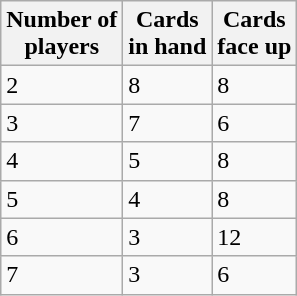<table class="wikitable" border="1">
<tr>
<th>Number of<br>players</th>
<th>Cards<br>in hand</th>
<th>Cards<br>face up</th>
</tr>
<tr>
<td>2</td>
<td>8</td>
<td>8</td>
</tr>
<tr>
<td>3</td>
<td>7</td>
<td>6</td>
</tr>
<tr>
<td>4</td>
<td>5</td>
<td>8</td>
</tr>
<tr>
<td>5</td>
<td>4</td>
<td>8</td>
</tr>
<tr>
<td>6</td>
<td>3</td>
<td>12</td>
</tr>
<tr>
<td>7</td>
<td>3</td>
<td>6</td>
</tr>
</table>
